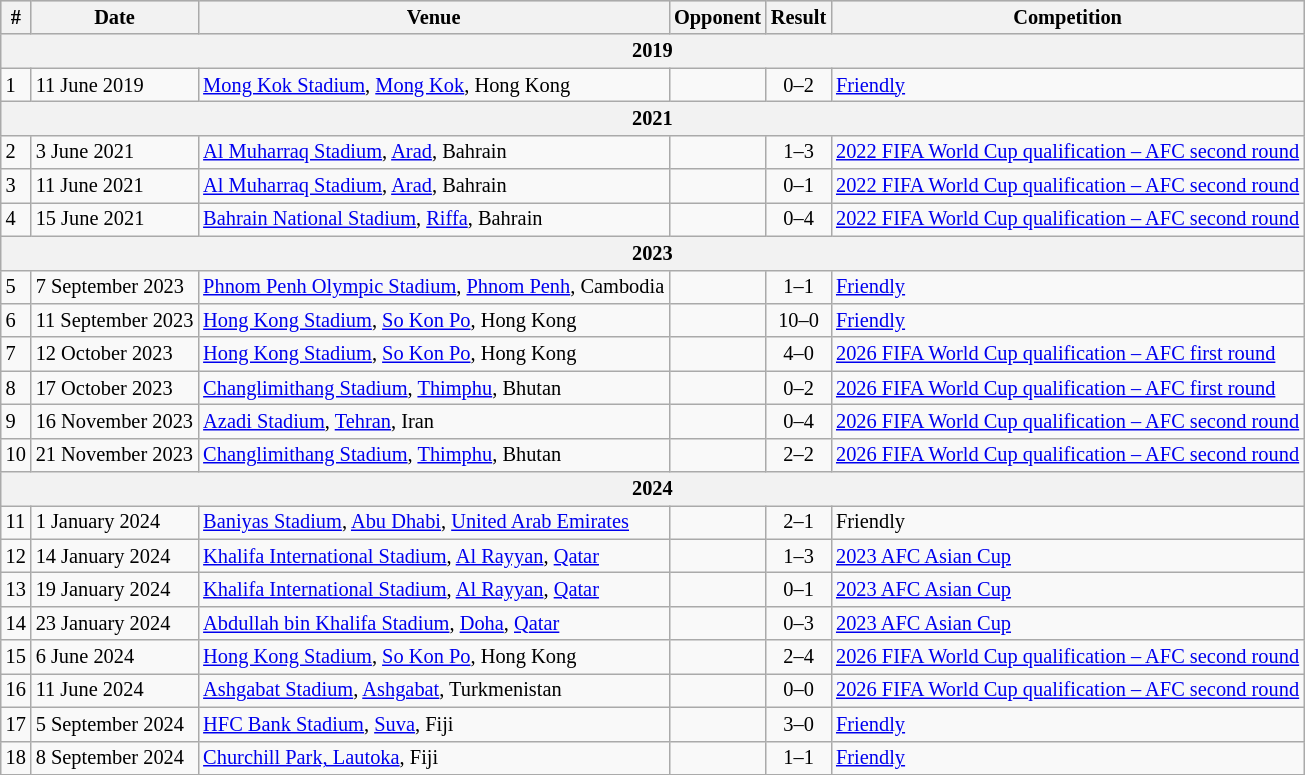<table class="wikitable collapsible collapsed" style="font-size:85%; text-align: left;">
<tr bgcolor="#CCCCCC" align="center">
<th>#</th>
<th>Date</th>
<th>Venue</th>
<th>Opponent</th>
<th>Result</th>
<th>Competition</th>
</tr>
<tr>
<th colspan="7">2019</th>
</tr>
<tr>
<td>1</td>
<td>11 June 2019</td>
<td><a href='#'>Mong Kok Stadium</a>, <a href='#'>Mong Kok</a>, Hong Kong</td>
<td></td>
<td align=center>0–2</td>
<td><a href='#'>Friendly</a></td>
</tr>
<tr>
<th colspan="7">2021</th>
</tr>
<tr>
<td>2</td>
<td>3 June 2021</td>
<td><a href='#'>Al Muharraq Stadium</a>, <a href='#'>Arad</a>, Bahrain</td>
<td></td>
<td align=center>1–3</td>
<td><a href='#'>2022 FIFA World Cup qualification – AFC second round</a></td>
</tr>
<tr>
<td>3</td>
<td>11 June 2021</td>
<td><a href='#'>Al Muharraq Stadium</a>, <a href='#'>Arad</a>, Bahrain</td>
<td></td>
<td align=center>0–1</td>
<td><a href='#'>2022 FIFA World Cup qualification – AFC second round</a></td>
</tr>
<tr>
<td>4</td>
<td>15 June 2021</td>
<td><a href='#'>Bahrain National Stadium</a>, <a href='#'>Riffa</a>, Bahrain</td>
<td></td>
<td align=center>0–4</td>
<td><a href='#'>2022 FIFA World Cup qualification – AFC second round</a></td>
</tr>
<tr>
<th colspan="7">2023</th>
</tr>
<tr>
<td>5</td>
<td>7 September 2023</td>
<td><a href='#'>Phnom Penh Olympic Stadium</a>, <a href='#'>Phnom Penh</a>, Cambodia</td>
<td></td>
<td align=center>1–1</td>
<td><a href='#'>Friendly</a></td>
</tr>
<tr>
<td>6</td>
<td>11 September 2023</td>
<td><a href='#'>Hong Kong Stadium</a>, <a href='#'>So Kon Po</a>, Hong Kong</td>
<td></td>
<td align=center>10–0</td>
<td><a href='#'>Friendly</a></td>
</tr>
<tr>
<td>7</td>
<td>12 October 2023</td>
<td><a href='#'>Hong Kong Stadium</a>, <a href='#'>So Kon Po</a>, Hong Kong</td>
<td></td>
<td align=center>4–0</td>
<td><a href='#'>2026 FIFA World Cup qualification – AFC first round</a></td>
</tr>
<tr>
<td>8</td>
<td>17 October 2023</td>
<td><a href='#'>Changlimithang Stadium</a>, <a href='#'>Thimphu</a>, Bhutan</td>
<td></td>
<td align=center>0–2</td>
<td><a href='#'>2026 FIFA World Cup qualification – AFC first round</a></td>
</tr>
<tr>
<td>9</td>
<td>16 November 2023</td>
<td><a href='#'>Azadi Stadium</a>, <a href='#'>Tehran</a>, Iran</td>
<td></td>
<td align=center>0–4</td>
<td><a href='#'>2026 FIFA World Cup qualification – AFC second round</a></td>
</tr>
<tr>
<td>10</td>
<td>21 November 2023</td>
<td><a href='#'>Changlimithang Stadium</a>, <a href='#'>Thimphu</a>, Bhutan</td>
<td></td>
<td align=center>2–2</td>
<td><a href='#'>2026 FIFA World Cup qualification – AFC second round</a></td>
</tr>
<tr>
<th colspan="7">2024</th>
</tr>
<tr>
<td>11</td>
<td>1 January 2024</td>
<td><a href='#'>Baniyas Stadium</a>, <a href='#'>Abu Dhabi</a>, <a href='#'>United Arab Emirates</a></td>
<td></td>
<td align=center>2–1</td>
<td>Friendly</td>
</tr>
<tr>
<td>12</td>
<td>14 January 2024</td>
<td><a href='#'>Khalifa International Stadium</a>, <a href='#'>Al Rayyan</a>, <a href='#'>Qatar</a></td>
<td></td>
<td align="center">1–3</td>
<td><a href='#'>2023 AFC Asian Cup</a></td>
</tr>
<tr>
<td>13</td>
<td>19 January 2024</td>
<td><a href='#'>Khalifa International Stadium</a>, <a href='#'>Al Rayyan</a>, <a href='#'>Qatar</a></td>
<td></td>
<td align="center">0–1</td>
<td><a href='#'>2023 AFC Asian Cup</a></td>
</tr>
<tr>
<td>14</td>
<td>23 January 2024</td>
<td><a href='#'>Abdullah bin Khalifa Stadium</a>, <a href='#'>Doha</a>, <a href='#'>Qatar</a></td>
<td></td>
<td align="center">0–3</td>
<td><a href='#'>2023 AFC Asian Cup</a></td>
</tr>
<tr>
<td>15</td>
<td>6 June 2024</td>
<td><a href='#'>Hong Kong Stadium</a>, <a href='#'>So Kon Po</a>, Hong Kong</td>
<td></td>
<td align=center>2–4</td>
<td><a href='#'>2026 FIFA World Cup qualification – AFC second round</a></td>
</tr>
<tr>
<td>16</td>
<td>11 June 2024</td>
<td><a href='#'>Ashgabat Stadium</a>, <a href='#'>Ashgabat</a>, Turkmenistan</td>
<td></td>
<td align=center>0–0</td>
<td><a href='#'>2026 FIFA World Cup qualification – AFC second round</a></td>
</tr>
<tr>
<td>17</td>
<td>5 September 2024</td>
<td><a href='#'>HFC Bank Stadium</a>, <a href='#'>Suva</a>, Fiji</td>
<td></td>
<td align=center>3–0</td>
<td><a href='#'>Friendly</a></td>
</tr>
<tr>
<td>18</td>
<td>8 September 2024</td>
<td><a href='#'>Churchill Park, Lautoka</a>, Fiji</td>
<td></td>
<td align=center>1–1</td>
<td><a href='#'>Friendly</a></td>
</tr>
<tr>
</tr>
</table>
